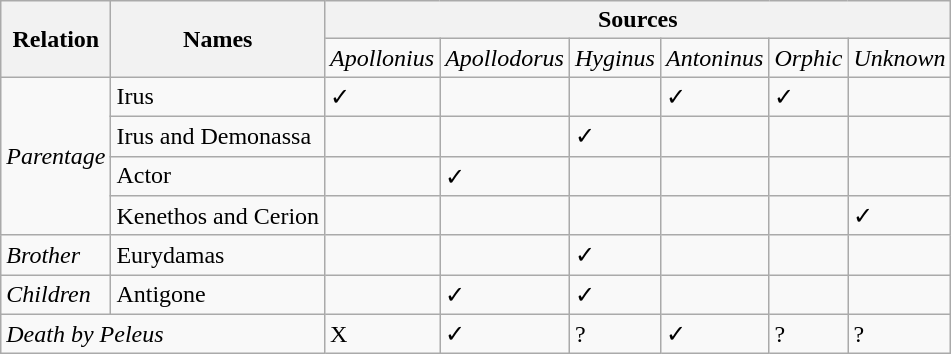<table class="wikitable">
<tr>
<th rowspan="2">Relation</th>
<th rowspan="2">Names</th>
<th colspan="6">Sources</th>
</tr>
<tr>
<td><em>Apollonius</em></td>
<td><em>Apollodorus</em></td>
<td><em>Hyginus</em></td>
<td><em>Antoninus</em></td>
<td><em>Orphic</em></td>
<td><em>Unknown</em></td>
</tr>
<tr>
<td rowspan="4"><em>Parentage</em></td>
<td>Irus</td>
<td>✓</td>
<td></td>
<td></td>
<td>✓</td>
<td>✓</td>
<td></td>
</tr>
<tr>
<td>Irus and Demonassa</td>
<td></td>
<td></td>
<td>✓</td>
<td></td>
<td></td>
<td></td>
</tr>
<tr>
<td>Actor</td>
<td></td>
<td>✓</td>
<td></td>
<td></td>
<td></td>
<td></td>
</tr>
<tr>
<td>Kenethos and Cerion</td>
<td></td>
<td></td>
<td></td>
<td></td>
<td></td>
<td>✓</td>
</tr>
<tr>
<td><em>Brother</em></td>
<td>Eurydamas</td>
<td></td>
<td></td>
<td>✓</td>
<td></td>
<td></td>
<td></td>
</tr>
<tr>
<td><em>Children</em></td>
<td>Antigone</td>
<td></td>
<td>✓</td>
<td>✓</td>
<td></td>
<td></td>
<td></td>
</tr>
<tr>
<td colspan="2"><em>Death by Peleus</em></td>
<td>X</td>
<td>✓</td>
<td>?</td>
<td>✓</td>
<td>?</td>
<td>?</td>
</tr>
</table>
